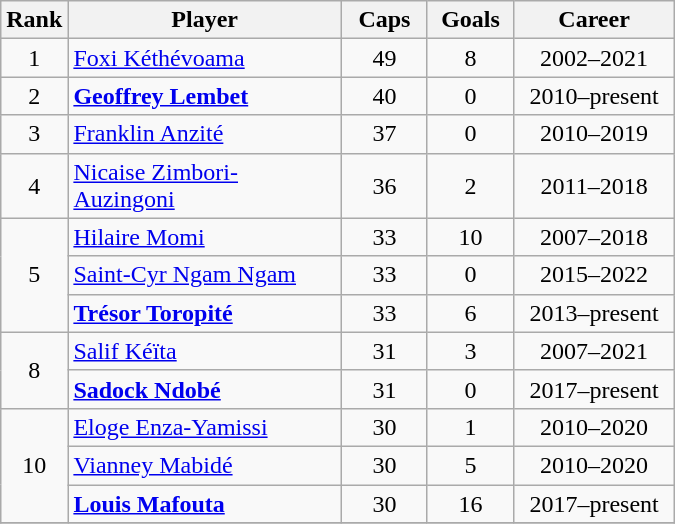<table class="wikitable sortable" style="text-align:center;">
<tr>
<th width=30px>Rank</th>
<th style="width:175px;">Player</th>
<th width=50px>Caps</th>
<th width=50px>Goals</th>
<th style="width:100px;">Career</th>
</tr>
<tr>
<td>1</td>
<td align=left><a href='#'>Foxi Kéthévoama</a></td>
<td>49</td>
<td>8</td>
<td>2002–2021</td>
</tr>
<tr>
<td>2</td>
<td align=left><strong><a href='#'>Geoffrey Lembet</a></strong></td>
<td>40</td>
<td>0</td>
<td>2010–present</td>
</tr>
<tr>
<td>3</td>
<td align=left><a href='#'>Franklin Anzité</a></td>
<td>37</td>
<td>0</td>
<td>2010–2019</td>
</tr>
<tr>
<td>4</td>
<td align=left><a href='#'>Nicaise Zimbori-Auzingoni</a></td>
<td>36</td>
<td>2</td>
<td>2011–2018</td>
</tr>
<tr>
<td rowspan=3>5</td>
<td align=left><a href='#'>Hilaire Momi</a></td>
<td>33</td>
<td>10</td>
<td>2007–2018</td>
</tr>
<tr>
<td align=left><a href='#'>Saint-Cyr Ngam Ngam</a></td>
<td>33</td>
<td>0</td>
<td>2015–2022</td>
</tr>
<tr>
<td align=left><strong><a href='#'>Trésor Toropité</a></strong></td>
<td>33</td>
<td>6</td>
<td>2013–present</td>
</tr>
<tr>
<td rowspan=2>8</td>
<td align=left><a href='#'>Salif Kéïta</a></td>
<td>31</td>
<td>3</td>
<td>2007–2021</td>
</tr>
<tr>
<td align=left><strong><a href='#'>Sadock Ndobé</a></strong></td>
<td>31</td>
<td>0</td>
<td>2017–present</td>
</tr>
<tr>
<td rowspan=3>10</td>
<td align=left><a href='#'>Eloge Enza-Yamissi</a></td>
<td>30</td>
<td>1</td>
<td>2010–2020</td>
</tr>
<tr>
<td align=left><a href='#'>Vianney Mabidé</a></td>
<td>30</td>
<td>5</td>
<td>2010–2020</td>
</tr>
<tr>
<td align=left><strong><a href='#'>Louis Mafouta</a></strong></td>
<td>30</td>
<td>16</td>
<td>2017–present</td>
</tr>
<tr>
</tr>
</table>
